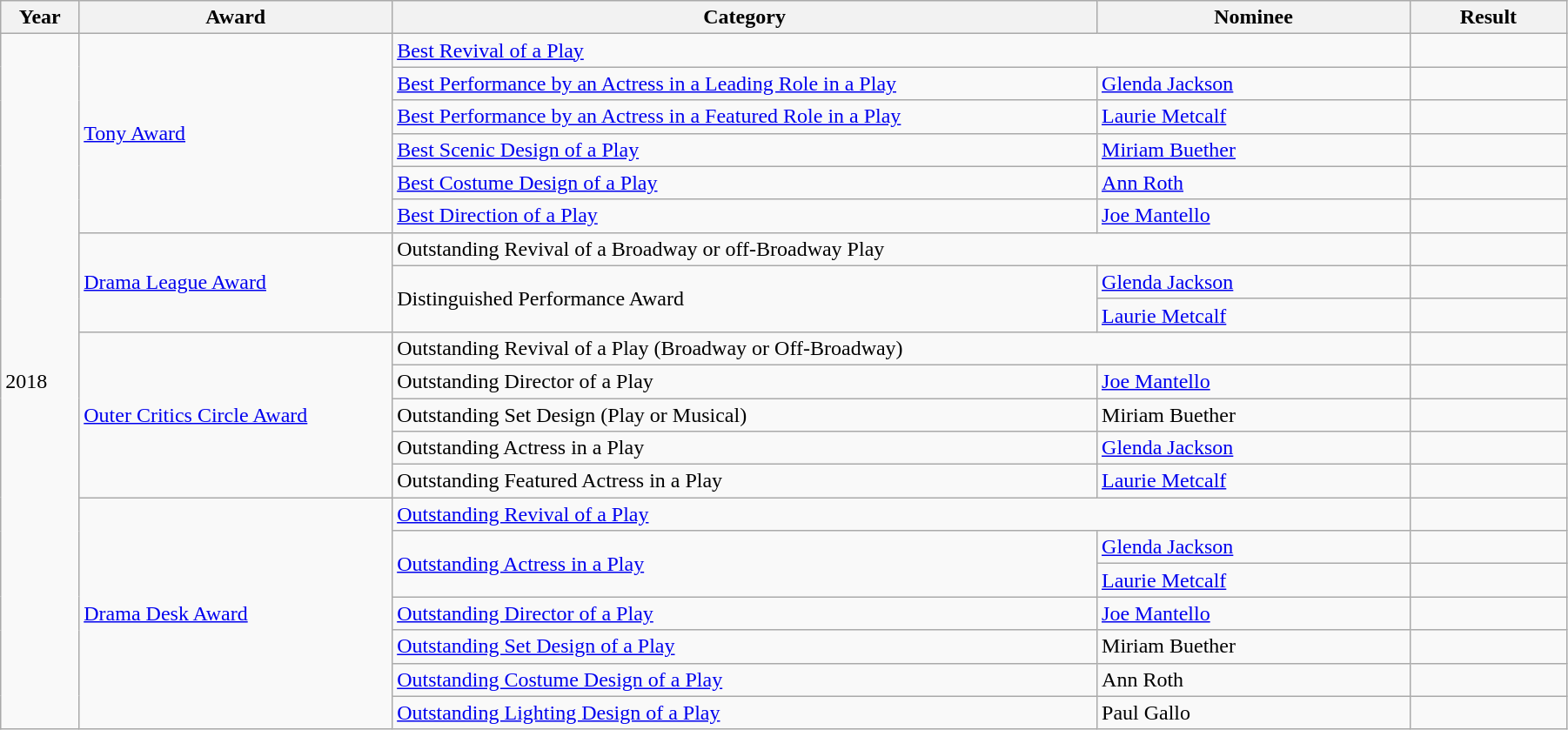<table class="wikitable" style="width:95%;">
<tr>
<th style="width:5%;">Year</th>
<th style="width:20%;">Award</th>
<th style="width:45%;">Category</th>
<th style="width:20%;">Nominee</th>
<th style="width:10%;">Result</th>
</tr>
<tr>
<td rowspan="21">2018</td>
<td rowspan="6"><a href='#'>Tony Award</a></td>
<td colspan="2"><a href='#'>Best Revival of a Play</a></td>
<td></td>
</tr>
<tr>
<td><a href='#'>Best Performance by an Actress in a Leading Role in a Play</a></td>
<td><a href='#'>Glenda Jackson</a></td>
<td></td>
</tr>
<tr>
<td><a href='#'>Best Performance by an Actress in a Featured Role in a Play</a></td>
<td><a href='#'>Laurie Metcalf</a></td>
<td></td>
</tr>
<tr>
<td><a href='#'>Best Scenic Design of a Play</a></td>
<td><a href='#'>Miriam Buether</a></td>
<td></td>
</tr>
<tr>
<td><a href='#'>Best Costume Design of a Play</a></td>
<td><a href='#'>Ann Roth</a></td>
<td></td>
</tr>
<tr>
<td><a href='#'>Best Direction of a Play</a></td>
<td><a href='#'>Joe Mantello</a></td>
<td></td>
</tr>
<tr>
<td rowspan="3"><a href='#'>Drama League Award</a></td>
<td colspan="2">Outstanding Revival of a Broadway or off-Broadway Play</td>
<td></td>
</tr>
<tr>
<td rowspan="2">Distinguished Performance Award</td>
<td><a href='#'>Glenda Jackson</a></td>
<td></td>
</tr>
<tr>
<td><a href='#'>Laurie Metcalf</a></td>
<td></td>
</tr>
<tr>
<td rowspan="5"><a href='#'>Outer Critics Circle Award</a></td>
<td colspan="2">Outstanding Revival of a Play (Broadway or Off-Broadway)</td>
<td></td>
</tr>
<tr>
<td>Outstanding Director of a Play</td>
<td><a href='#'>Joe Mantello</a></td>
<td></td>
</tr>
<tr>
<td>Outstanding Set Design (Play or Musical)</td>
<td>Miriam Buether</td>
<td></td>
</tr>
<tr>
<td>Outstanding Actress in a Play</td>
<td><a href='#'>Glenda Jackson</a></td>
<td></td>
</tr>
<tr>
<td>Outstanding Featured Actress in a Play</td>
<td><a href='#'>Laurie Metcalf</a></td>
<td></td>
</tr>
<tr>
<td rowspan="7"><a href='#'>Drama Desk Award</a></td>
<td colspan="2"><a href='#'>Outstanding Revival of a Play</a></td>
<td></td>
</tr>
<tr>
<td rowspan="2"><a href='#'>Outstanding Actress in a Play</a></td>
<td><a href='#'>Glenda Jackson</a></td>
<td></td>
</tr>
<tr>
<td><a href='#'>Laurie Metcalf</a></td>
<td></td>
</tr>
<tr>
<td><a href='#'>Outstanding Director of a Play</a></td>
<td><a href='#'>Joe Mantello</a></td>
<td></td>
</tr>
<tr>
<td><a href='#'>Outstanding Set Design of a Play</a></td>
<td>Miriam Buether</td>
<td></td>
</tr>
<tr>
<td><a href='#'>Outstanding Costume Design of a Play</a></td>
<td>Ann Roth</td>
<td></td>
</tr>
<tr>
<td><a href='#'>Outstanding Lighting Design of a Play</a></td>
<td>Paul Gallo</td>
<td></td>
</tr>
</table>
